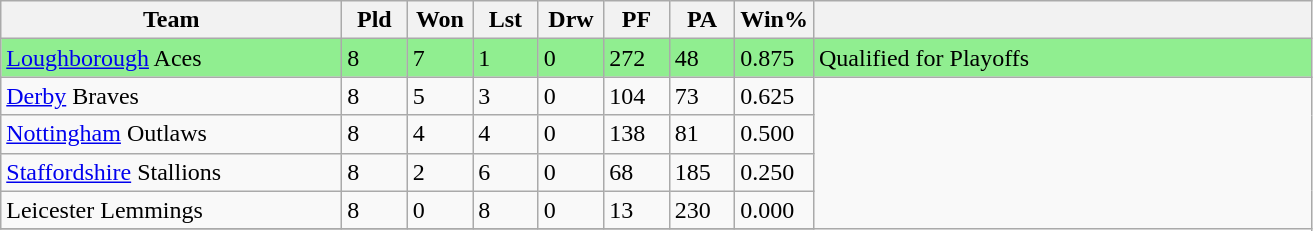<table class="wikitable">
<tr>
<th width=26%>Team</th>
<th width=5%>Pld</th>
<th width=5%>Won</th>
<th width=5%>Lst</th>
<th width=5%>Drw</th>
<th width=5%>PF</th>
<th width=5%>PA</th>
<th width=6%>Win%</th>
<th width=38%></th>
</tr>
<tr style="background:lightgreen">
<td><a href='#'>Loughborough</a> Aces</td>
<td>8</td>
<td>7</td>
<td>1</td>
<td>0</td>
<td>272</td>
<td>48</td>
<td>0.875</td>
<td>Qualified for Playoffs</td>
</tr>
<tr>
<td><a href='#'>Derby</a> Braves</td>
<td>8</td>
<td>5</td>
<td>3</td>
<td>0</td>
<td>104</td>
<td>73</td>
<td>0.625</td>
</tr>
<tr>
<td><a href='#'>Nottingham</a> Outlaws</td>
<td>8</td>
<td>4</td>
<td>4</td>
<td>0</td>
<td>138</td>
<td>81</td>
<td>0.500</td>
</tr>
<tr>
<td><a href='#'>Staffordshire</a> Stallions</td>
<td>8</td>
<td>2</td>
<td>6</td>
<td>0</td>
<td>68</td>
<td>185</td>
<td>0.250</td>
</tr>
<tr>
<td>Leicester Lemmings</td>
<td>8</td>
<td>0</td>
<td>8</td>
<td>0</td>
<td>13</td>
<td>230</td>
<td>0.000</td>
</tr>
<tr>
</tr>
</table>
